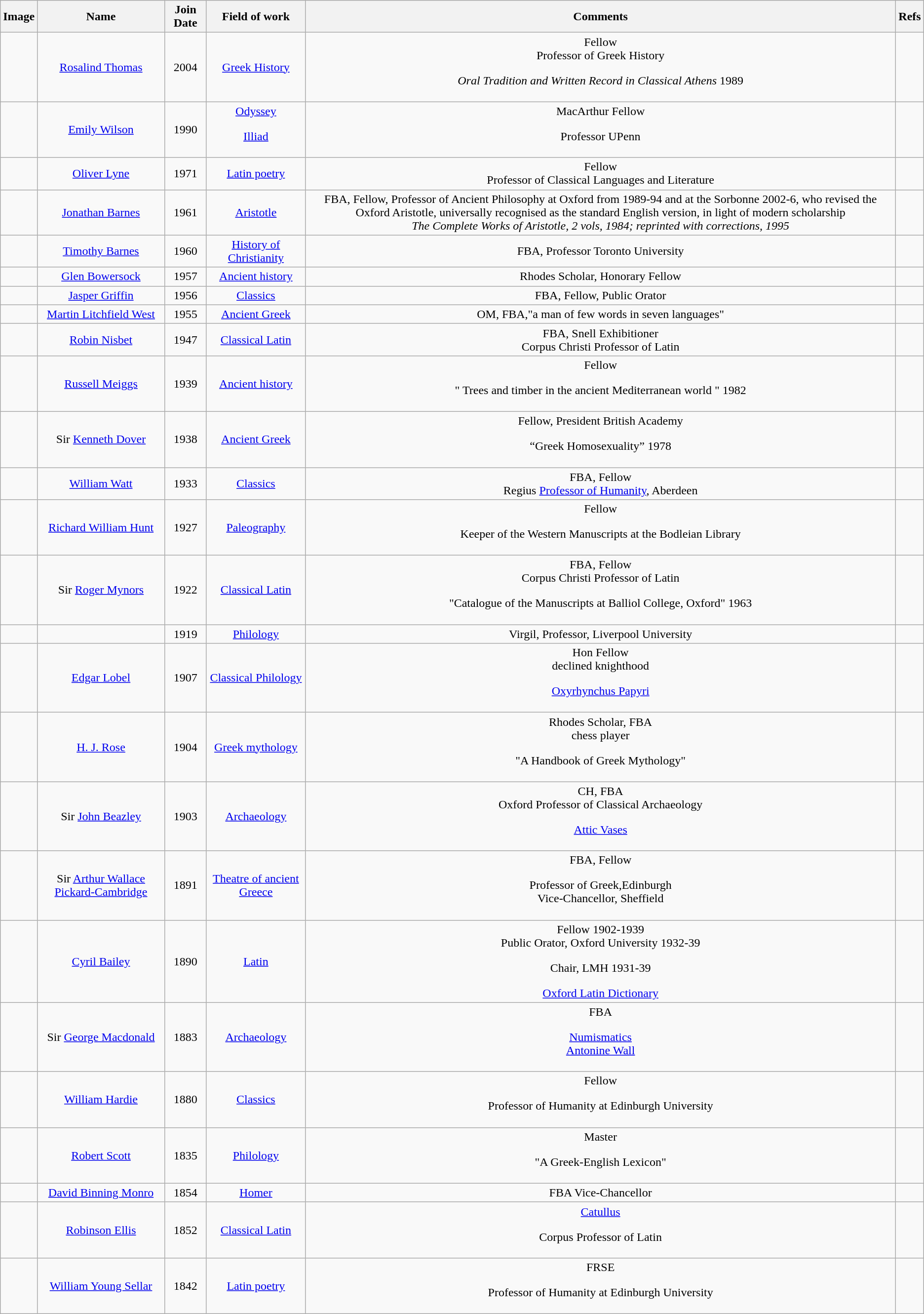<table class="wikitable sortable" style="text-align:center; border:none;">
<tr>
<th class="unsortable">Image</th>
<th>Name</th>
<th>Join Date</th>
<th>Field of work</th>
<th>Comments</th>
<th>Refs</th>
</tr>
<tr>
<td></td>
<td><a href='#'>Rosalind Thomas</a></td>
<td>2004</td>
<td><a href='#'>Greek History</a></td>
<td>Fellow<br>Professor of Greek History<p><em>Oral Tradition and Written Record in Classical Athens</em> 1989</p></td>
<td></td>
</tr>
<tr>
<td></td>
<td><a href='#'>Emily Wilson</a></td>
<td>1990</td>
<td><a href='#'>Odyssey</a><p><a href='#'>Illiad</a></p></td>
<td>MacArthur Fellow<p>Professor UPenn</p></td>
<td></td>
</tr>
<tr>
<td></td>
<td><a href='#'>Oliver Lyne</a></td>
<td>1971</td>
<td><a href='#'>Latin poetry</a></td>
<td>Fellow<br>Professor of Classical Languages and Literature</td>
<td></td>
</tr>
<tr>
<td></td>
<td><a href='#'>Jonathan Barnes</a></td>
<td>1961</td>
<td><a href='#'>Aristotle</a></td>
<td>FBA, Fellow, Professor of Ancient Philosophy at Oxford from 1989-94 and at the Sorbonne 2002-6, who revised the Oxford Aristotle, universally recognised as the standard English version, in light of modern scholarship<br><em>The Complete Works of Aristotle, 2 vols, 1984; reprinted with corrections, 1995</em></td>
<td></td>
</tr>
<tr>
<td></td>
<td><a href='#'>Timothy Barnes</a></td>
<td>1960</td>
<td><a href='#'>History of Christianity</a></td>
<td>FBA, Professor Toronto University</td>
<td></td>
</tr>
<tr>
<td></td>
<td><a href='#'>Glen Bowersock</a></td>
<td>1957</td>
<td><a href='#'>Ancient history</a></td>
<td>Rhodes Scholar, Honorary Fellow</td>
<td></td>
</tr>
<tr>
<td></td>
<td><a href='#'>Jasper Griffin</a></td>
<td>1956</td>
<td><a href='#'>Classics</a></td>
<td>FBA, Fellow, Public Orator</td>
<td></td>
</tr>
<tr>
<td></td>
<td><a href='#'>Martin Litchfield West</a></td>
<td>1955</td>
<td><a href='#'>Ancient Greek</a></td>
<td>OM, FBA,"a man of few words in seven languages"</td>
<td></td>
</tr>
<tr>
<td></td>
<td><a href='#'>Robin Nisbet</a></td>
<td>1947</td>
<td><a href='#'>Classical Latin</a></td>
<td>FBA, Snell Exhibitioner<br>Corpus Christi Professor of Latin</td>
<td></td>
</tr>
<tr>
<td></td>
<td><a href='#'>Russell Meiggs</a></td>
<td>1939</td>
<td><a href='#'>Ancient history</a></td>
<td>Fellow<p>" Trees and timber in the ancient Mediterranean world " 1982</p></td>
<td></td>
</tr>
<tr>
<td></td>
<td>Sir <a href='#'>Kenneth Dover</a></td>
<td>1938</td>
<td><a href='#'>Ancient Greek</a></td>
<td>Fellow, President British Academy<p>“Greek Homosexuality” 1978</p></td>
<td></td>
</tr>
<tr>
<td></td>
<td><a href='#'>William Watt</a></td>
<td>1933</td>
<td><a href='#'>Classics</a></td>
<td>FBA, Fellow<br>Regius <a href='#'>Professor of Humanity</a>, Aberdeen</td>
<td></td>
</tr>
<tr>
<td></td>
<td><a href='#'>Richard William Hunt</a></td>
<td>1927</td>
<td><a href='#'>Paleography</a></td>
<td>Fellow<p>Keeper of the Western Manuscripts at the Bodleian Library</p></td>
<td></td>
</tr>
<tr>
<td></td>
<td>Sir <a href='#'>Roger Mynors</a></td>
<td>1922</td>
<td><a href='#'>Classical Latin</a></td>
<td>FBA, Fellow<br>Corpus Christi Professor of Latin<p>"Catalogue of the Manuscripts at Balliol College, Oxford" 1963</p></td>
<td></td>
</tr>
<tr>
<td></td>
<td></td>
<td>1919</td>
<td><a href='#'>Philology</a></td>
<td>Virgil, Professor, Liverpool University</td>
<td></td>
</tr>
<tr>
<td></td>
<td><a href='#'>Edgar Lobel</a></td>
<td>1907</td>
<td><a href='#'>Classical Philology</a></td>
<td>Hon Fellow<br>declined knighthood<p><a href='#'>Oxyrhynchus Papyri</a></p></td>
<td></td>
</tr>
<tr>
<td></td>
<td><a href='#'>H. J. Rose</a></td>
<td>1904</td>
<td><a href='#'>Greek mythology</a></td>
<td>Rhodes Scholar, FBA<br> chess player<p>"A Handbook of Greek Mythology"</p></td>
<td></td>
</tr>
<tr>
<td></td>
<td>Sir <a href='#'>John Beazley</a></td>
<td>1903</td>
<td><a href='#'>Archaeology</a></td>
<td>CH, FBA<br>Oxford Professor of Classical Archaeology<p><a href='#'>Attic Vases</a></p></td>
<td></td>
</tr>
<tr>
<td></td>
<td>Sir <a href='#'>Arthur Wallace Pickard-Cambridge</a></td>
<td>1891</td>
<td><a href='#'>Theatre of ancient Greece</a></td>
<td>FBA, Fellow<p>Professor of Greek,Edinburgh<br>Vice-Chancellor, Sheffield</p></td>
<td></td>
</tr>
<tr>
<td></td>
<td><a href='#'>Cyril Bailey</a></td>
<td>1890</td>
<td><a href='#'>Latin</a></td>
<td>Fellow 1902-1939<br>Public Orator, Oxford University 1932-39<p>Chair, LMH 1931-39</p><a href='#'>Oxford Latin Dictionary</a></td>
<td></td>
</tr>
<tr>
<td></td>
<td>Sir <a href='#'>George Macdonald</a></td>
<td>1883</td>
<td><a href='#'>Archaeology</a></td>
<td>FBA<p><a href='#'>Numismatics</a><br><a href='#'>Antonine Wall</a></p></td>
<td></td>
</tr>
<tr>
<td></td>
<td><a href='#'>William Hardie</a></td>
<td>1880</td>
<td><a href='#'>Classics</a></td>
<td>Fellow<p>Professor of Humanity at Edinburgh University</p></td>
<td></td>
</tr>
<tr>
<td></td>
<td><a href='#'>Robert Scott</a></td>
<td>1835</td>
<td><a href='#'>Philology</a></td>
<td>Master<p>"A Greek-English Lexicon"</p></td>
<td></td>
</tr>
<tr>
<td></td>
<td><a href='#'>David Binning Monro</a></td>
<td>1854</td>
<td><a href='#'>Homer</a></td>
<td>FBA Vice-Chancellor</td>
<td></td>
</tr>
<tr>
<td></td>
<td><a href='#'>Robinson Ellis</a></td>
<td>1852</td>
<td><a href='#'>Classical Latin</a></td>
<td><a href='#'>Catullus</a><p>Corpus Professor of Latin</p></td>
<td></td>
</tr>
<tr>
<td></td>
<td><a href='#'>William Young Sellar</a></td>
<td>1842</td>
<td><a href='#'>Latin poetry</a></td>
<td>FRSE<p>Professor of Humanity at Edinburgh University</p></td>
<td></td>
</tr>
</table>
